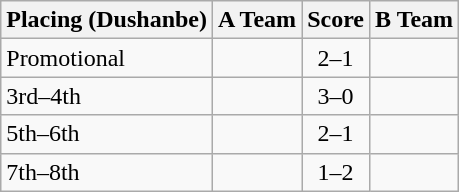<table class=wikitable style="border:1px solid #AAAAAA;">
<tr>
<th>Placing (Dushanbe)</th>
<th>A Team</th>
<th>Score</th>
<th>B Team</th>
</tr>
<tr>
<td>Promotional</td>
<td><strong></strong></td>
<td align="center">2–1</td>
<td></td>
</tr>
<tr>
<td>3rd–4th</td>
<td><strong></strong></td>
<td align="center">3–0</td>
<td></td>
</tr>
<tr>
<td>5th–6th</td>
<td><strong></strong></td>
<td align="center">2–1</td>
<td></td>
</tr>
<tr>
<td>7th–8th</td>
<td></td>
<td align="center">1–2</td>
<td><strong></strong></td>
</tr>
</table>
